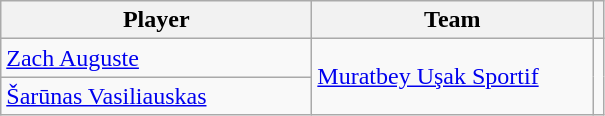<table class="wikitable sortable">
<tr>
<th style="width:200px;">Player</th>
<th style="width:180px;">Team</th>
<th></th>
</tr>
<tr>
<td> <a href='#'>Zach Auguste</a></td>
<td rowspan="2"> <a href='#'>Muratbey Uşak Sportif</a></td>
<td rowspan="2" style="text-align:center;"></td>
</tr>
<tr>
<td> <a href='#'>Šarūnas Vasiliauskas</a></td>
</tr>
</table>
